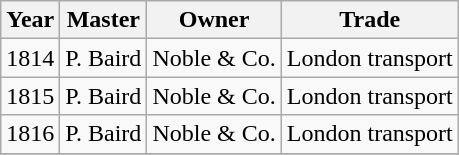<table class="sortable wikitable">
<tr>
<th>Year</th>
<th>Master</th>
<th>Owner</th>
<th>Trade</th>
</tr>
<tr>
<td>1814</td>
<td>P. Baird</td>
<td>Noble & Co.</td>
<td>London transport</td>
</tr>
<tr>
<td>1815</td>
<td>P. Baird</td>
<td>Noble & Co.</td>
<td>London transport</td>
</tr>
<tr>
<td>1816</td>
<td>P. Baird</td>
<td>Noble & Co.</td>
<td>London transport</td>
</tr>
<tr>
</tr>
</table>
